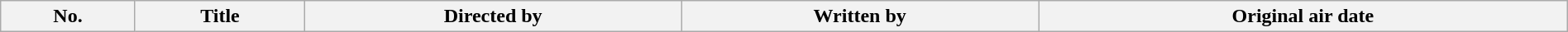<table class="wikitable plainrowheaders" style="width:100%; background:#fff;">
<tr>
<th style="background:#;">No.</th>
<th style="background:#;">Title</th>
<th style="background:#;">Directed by</th>
<th style="background:#;">Written by</th>
<th style="background:#;">Original air date<br>











</th>
</tr>
</table>
